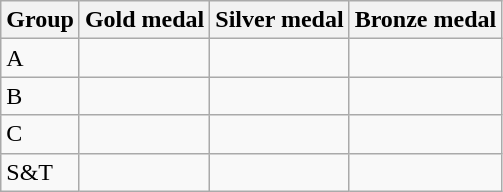<table class="wikitable">
<tr>
<th>Group</th>
<th>Gold medal</th>
<th>Silver medal</th>
<th>Bronze medal</th>
</tr>
<tr>
<td>A</td>
<td> </td>
<td> </td>
<td> </td>
</tr>
<tr>
<td>B</td>
<td> </td>
<td> </td>
<td> </td>
</tr>
<tr>
<td>C</td>
<td> </td>
<td> </td>
<td> </td>
</tr>
<tr>
<td>S&T</td>
<td> </td>
<td> </td>
<td> </td>
</tr>
</table>
